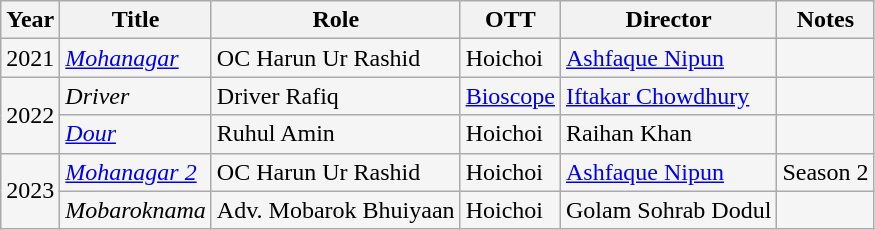<table class="wikitable sortable" style="background:#F5F5F5;">
<tr>
<th>Year</th>
<th>Title</th>
<th>Role</th>
<th>OTT</th>
<th>Director</th>
<th>Notes</th>
</tr>
<tr>
<td>2021</td>
<td><em><a href='#'>Mohanagar</a></em></td>
<td>OC Harun Ur Rashid</td>
<td>Hoichoi</td>
<td><a href='#'>Ashfaque Nipun</a></td>
<td></td>
</tr>
<tr>
<td rowspan="2">2022</td>
<td><em>Driver</em></td>
<td>Driver Rafiq</td>
<td><a href='#'>Bioscope</a></td>
<td><a href='#'>Iftakar Chowdhury</a></td>
<td></td>
</tr>
<tr>
<td><em><a href='#'>Dour</a></em></td>
<td>Ruhul Amin</td>
<td>Hoichoi</td>
<td>Raihan Khan</td>
<td></td>
</tr>
<tr>
<td rowspan="2">2023</td>
<td><em><a href='#'>Mohanagar 2</a></em></td>
<td>OC Harun Ur Rashid</td>
<td>Hoichoi</td>
<td><a href='#'>Ashfaque Nipun</a></td>
<td>Season 2</td>
</tr>
<tr>
<td><em>Mobaroknama</em></td>
<td>Adv. Mobarok Bhuiyaan</td>
<td>Hoichoi</td>
<td>Golam Sohrab Dodul</td>
<td></td>
</tr>
</table>
